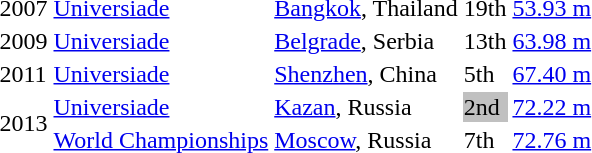<table>
<tr>
<td>2007</td>
<td><a href='#'>Universiade</a></td>
<td><a href='#'>Bangkok</a>, Thailand</td>
<td>19th</td>
<td><a href='#'>53.93 m</a></td>
</tr>
<tr>
<td>2009</td>
<td><a href='#'>Universiade</a></td>
<td><a href='#'>Belgrade</a>, Serbia</td>
<td>13th</td>
<td><a href='#'>63.98 m</a></td>
</tr>
<tr>
<td>2011</td>
<td><a href='#'>Universiade</a></td>
<td><a href='#'>Shenzhen</a>, China</td>
<td>5th</td>
<td><a href='#'>67.40 m</a></td>
</tr>
<tr>
<td rowspan=2>2013</td>
<td><a href='#'>Universiade</a></td>
<td><a href='#'>Kazan</a>, Russia</td>
<td bgcolor=silver>2nd</td>
<td><a href='#'>72.22 m</a></td>
</tr>
<tr>
<td><a href='#'>World Championships</a></td>
<td><a href='#'>Moscow</a>, Russia</td>
<td>7th</td>
<td><a href='#'>72.76 m</a></td>
</tr>
</table>
